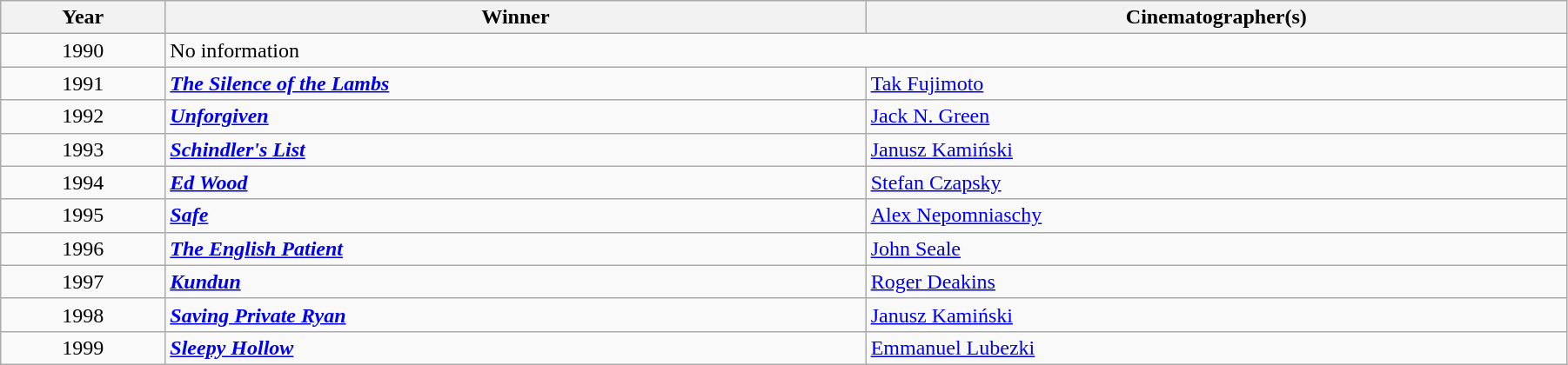<table class="wikitable" width="95%" cellpadding="5">
<tr>
<th width="100"><strong>Year</strong></th>
<th width="450"><strong>Winner</strong></th>
<th width="450"><strong>Cinematographer(s)</strong></th>
</tr>
<tr>
<td style="text-align:center;">1990</td>
<td colspan="2">No information</td>
</tr>
<tr>
<td style="text-align:center;">1991</td>
<td><strong><em><a href='#'>The Silence of the Lambs</a></em></strong></td>
<td><a href='#'>Tak Fujimoto</a></td>
</tr>
<tr>
<td style="text-align:center;">1992</td>
<td><strong><em><a href='#'>Unforgiven</a></em></strong></td>
<td><a href='#'>Jack N. Green</a></td>
</tr>
<tr>
<td style="text-align:center;">1993</td>
<td><strong><em><a href='#'>Schindler's List</a></em></strong></td>
<td><a href='#'>Janusz Kamiński</a></td>
</tr>
<tr>
<td style="text-align:center;">1994</td>
<td><strong><em><a href='#'>Ed Wood</a></em></strong></td>
<td><a href='#'>Stefan Czapsky</a></td>
</tr>
<tr>
<td style="text-align:center;">1995</td>
<td><strong><em><a href='#'>Safe</a></em></strong></td>
<td><a href='#'>Alex Nepomniaschy</a></td>
</tr>
<tr>
<td style="text-align:center;">1996</td>
<td><strong><em><a href='#'>The English Patient</a></em></strong></td>
<td><a href='#'>John Seale</a></td>
</tr>
<tr>
<td style="text-align:center;">1997</td>
<td><strong><em><a href='#'>Kundun</a></em></strong></td>
<td><a href='#'>Roger Deakins</a></td>
</tr>
<tr>
<td style="text-align:center;">1998</td>
<td><strong><em><a href='#'>Saving Private Ryan</a></em></strong></td>
<td><a href='#'>Janusz Kamiński</a></td>
</tr>
<tr>
<td style="text-align:center;">1999</td>
<td><strong><em><a href='#'>Sleepy Hollow</a></em></strong></td>
<td><a href='#'>Emmanuel Lubezki</a></td>
</tr>
</table>
